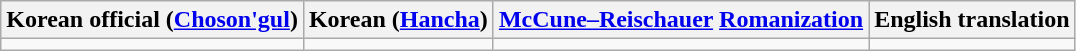<table class="wikitable">
<tr>
<th>Korean official (<a href='#'>Choson'gul</a>)</th>
<th>Korean (<a href='#'>Hancha</a>)</th>
<th><a href='#'>McCune–Reischauer</a> <a href='#'>Romanization</a></th>
<th>English translation</th>
</tr>
<tr style="vertical-align:top; white-space:nowrap;">
<td></td>
<td></td>
<td></td>
<td></td>
</tr>
</table>
